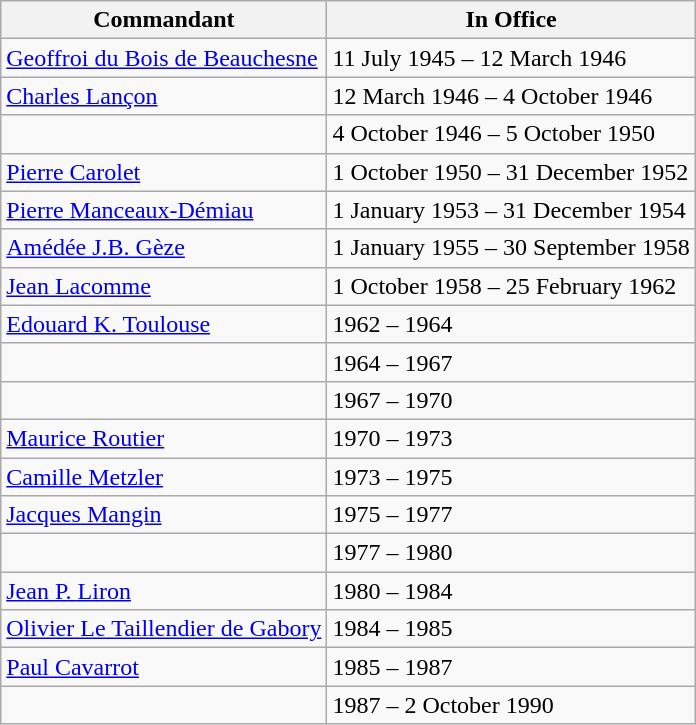<table class="wikitable sortable">
<tr>
<th>Commandant</th>
<th>In Office</th>
</tr>
<tr>
<td><a href='#'>Geoffroi du Bois de Beauchesne</a></td>
<td>11 July 1945 – 12 March 1946</td>
</tr>
<tr>
<td><a href='#'>Charles Lançon</a></td>
<td>12 March 1946 – 4 October 1946</td>
</tr>
<tr>
<td></td>
<td>4 October 1946 – 5 October 1950</td>
</tr>
<tr>
<td><a href='#'>Pierre Carolet</a></td>
<td>1 October 1950 – 31 December 1952</td>
</tr>
<tr>
<td><a href='#'>Pierre Manceaux-Démiau</a></td>
<td>1 January 1953 – 31 December 1954</td>
</tr>
<tr>
<td><a href='#'>Amédée J.B. Gèze</a></td>
<td>1 January 1955 – 30 September 1958</td>
</tr>
<tr>
<td><a href='#'>Jean Lacomme</a></td>
<td>1 October 1958 – 25 February 1962</td>
</tr>
<tr>
<td><a href='#'>Edouard K. Toulouse</a></td>
<td>1962 – 1964</td>
</tr>
<tr>
<td></td>
<td>1964 – 1967</td>
</tr>
<tr>
<td></td>
<td>1967 – 1970</td>
</tr>
<tr>
<td><a href='#'>Maurice Routier</a></td>
<td>1970 – 1973</td>
</tr>
<tr>
<td><a href='#'>Camille Metzler</a></td>
<td>1973 – 1975</td>
</tr>
<tr>
<td><a href='#'>Jacques Mangin</a></td>
<td>1975 – 1977</td>
</tr>
<tr>
<td></td>
<td>1977 – 1980</td>
</tr>
<tr>
<td><a href='#'>Jean P. Liron</a></td>
<td>1980 – 1984</td>
</tr>
<tr>
<td><a href='#'>Olivier Le Taillendier de Gabory</a></td>
<td>1984 – 1985</td>
</tr>
<tr>
<td><a href='#'>Paul Cavarrot</a></td>
<td>1985 – 1987</td>
</tr>
<tr>
<td></td>
<td>1987 – 2 October 1990</td>
</tr>
</table>
